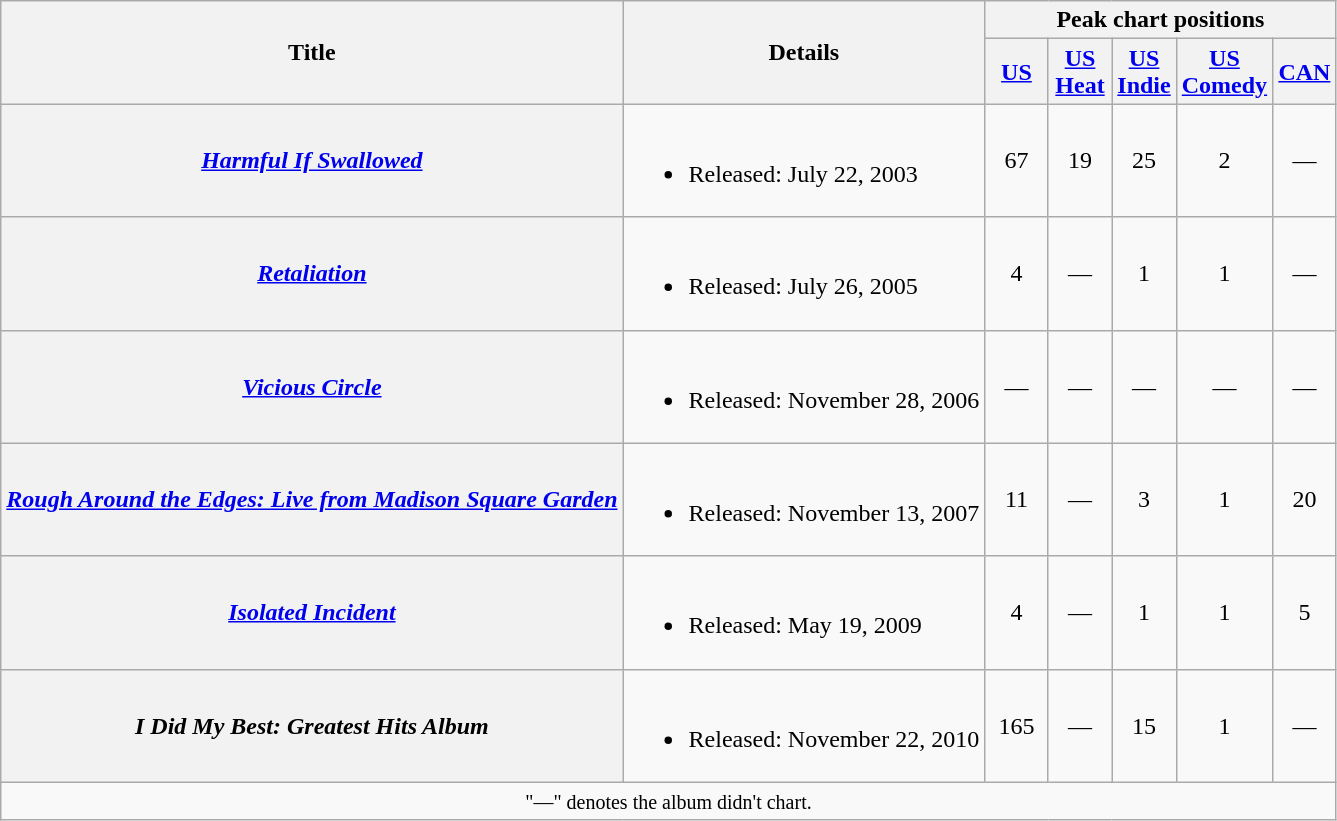<table class="wikitable plainrowheaders">
<tr>
<th rowspan="2">Title</th>
<th rowspan="2">Details</th>
<th colspan="5">Peak chart positions</th>
</tr>
<tr>
<th style="width:35px;"><a href='#'>US</a><br></th>
<th style="width:35px;"><a href='#'>US<br>Heat</a><br></th>
<th style="width:35px;"><a href='#'>US<br>Indie</a><br></th>
<th style="width:35px;"><a href='#'>US<br>Comedy</a><br></th>
<th style="width:35px;"><a href='#'>CAN</a><br></th>
</tr>
<tr>
<th scope="row"><em><a href='#'>Harmful If Swallowed</a></em></th>
<td><br><ul><li>Released: July 22, 2003</li></ul></td>
<td style="text-align:center;">67</td>
<td style="text-align:center;">19</td>
<td style="text-align:center;">25</td>
<td style="text-align:center;">2</td>
<td style="text-align:center;">—</td>
</tr>
<tr>
<th scope="row"><em><a href='#'>Retaliation</a></em></th>
<td><br><ul><li>Released: July 26, 2005</li></ul></td>
<td style="text-align:center;">4</td>
<td style="text-align:center;">—</td>
<td style="text-align:center;">1</td>
<td style="text-align:center;">1</td>
<td style="text-align:center;">—</td>
</tr>
<tr>
<th scope="row"><em><a href='#'>Vicious Circle</a></em></th>
<td><br><ul><li>Released: November 28, 2006</li></ul></td>
<td style="text-align:center;">—</td>
<td style="text-align:center;">—</td>
<td style="text-align:center;">—</td>
<td style="text-align:center;">—</td>
<td style="text-align:center;">—</td>
</tr>
<tr>
<th scope="row"><em><a href='#'>Rough Around the Edges: Live from Madison Square Garden</a></em></th>
<td><br><ul><li>Released: November 13, 2007</li></ul></td>
<td style="text-align:center;">11</td>
<td style="text-align:center;">—</td>
<td style="text-align:center;">3</td>
<td style="text-align:center;">1</td>
<td style="text-align:center;">20</td>
</tr>
<tr>
<th scope="row"><em><a href='#'>Isolated Incident</a></em></th>
<td><br><ul><li>Released: May 19, 2009</li></ul></td>
<td style="text-align:center;">4</td>
<td style="text-align:center;">—</td>
<td style="text-align:center;">1</td>
<td style="text-align:center;">1</td>
<td style="text-align:center;">5</td>
</tr>
<tr>
<th scope="row"><em>I Did My Best: Greatest Hits Album</em></th>
<td><br><ul><li>Released: November 22, 2010</li></ul></td>
<td style="text-align:center;">165</td>
<td style="text-align:center;">—</td>
<td style="text-align:center;">15</td>
<td style="text-align:center;">1</td>
<td style="text-align:center;">—</td>
</tr>
<tr>
<td style="text-align:center;" colspan="8"><small>"—" denotes the album didn't chart.</small></td>
</tr>
</table>
